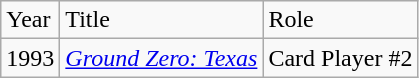<table class = "wikitable sortable">
<tr>
<td>Year</td>
<td>Title</td>
<td>Role</td>
</tr>
<tr>
<td>1993</td>
<td><em><a href='#'>Ground Zero: Texas</a></em></td>
<td>Card Player #2</td>
</tr>
</table>
